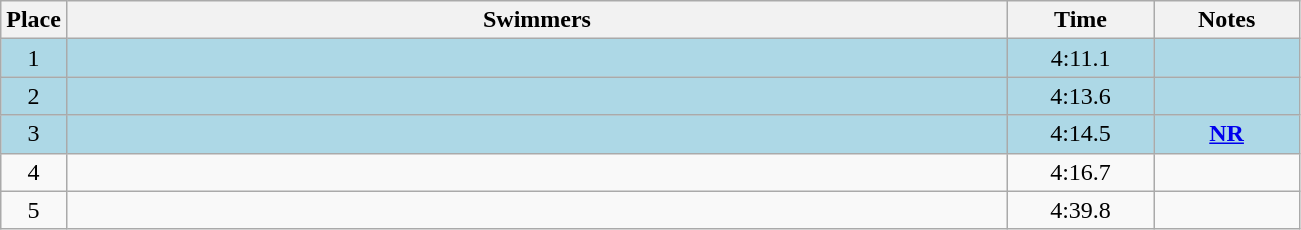<table class=wikitable style="text-align:center">
<tr>
<th>Place</th>
<th width=620>Swimmers</th>
<th width=90>Time</th>
<th width=90>Notes</th>
</tr>
<tr bgcolor=lightblue>
<td>1</td>
<td align=left></td>
<td>4:11.1</td>
<td></td>
</tr>
<tr bgcolor=lightblue>
<td>2</td>
<td align=left></td>
<td>4:13.6</td>
<td></td>
</tr>
<tr bgcolor=lightblue>
<td>3</td>
<td align=left></td>
<td>4:14.5</td>
<td><strong><a href='#'>NR</a></strong></td>
</tr>
<tr>
<td>4</td>
<td align=left></td>
<td>4:16.7</td>
<td></td>
</tr>
<tr>
<td>5</td>
<td align=left></td>
<td>4:39.8</td>
<td></td>
</tr>
</table>
